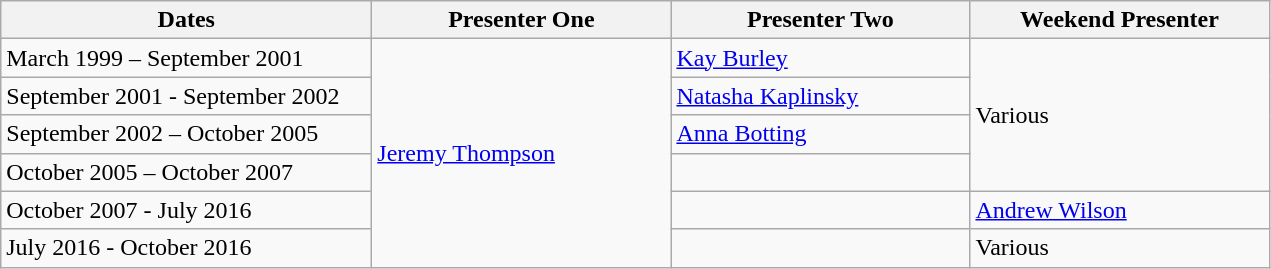<table class="wikitable">
<tr>
<th valign="middle" style="width:15em">Dates</th>
<th valign="middle" style="width:12em">Presenter One</th>
<th valign="middle" style="width:12em">Presenter Two</th>
<th valign="middle" style="width:12em">Weekend Presenter</th>
</tr>
<tr>
<td>March 1999 – September 2001</td>
<td rowspan=6><a href='#'>Jeremy Thompson</a></td>
<td><a href='#'>Kay Burley</a></td>
<td rowspan=4>Various</td>
</tr>
<tr>
<td>September 2001 - September 2002</td>
<td><a href='#'>Natasha Kaplinsky</a></td>
</tr>
<tr>
<td>September 2002 – October 2005</td>
<td><a href='#'>Anna Botting</a></td>
</tr>
<tr>
<td>October 2005 – October 2007</td>
<td></td>
</tr>
<tr>
<td>October 2007 - July 2016</td>
<td></td>
<td><a href='#'>Andrew Wilson</a></td>
</tr>
<tr>
<td>July 2016 - October 2016</td>
<td></td>
<td>Various</td>
</tr>
</table>
